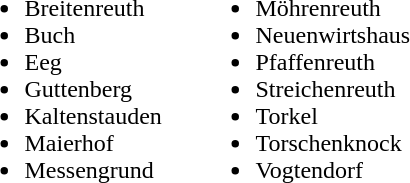<table>
<tr>
<th width=150 align=left></th>
<th width=150 align=left></th>
</tr>
<tr valign=top>
<td><br><ul><li>Breitenreuth</li><li>Buch</li><li>Eeg</li><li>Guttenberg</li><li>Kaltenstauden</li><li>Maierhof</li><li>Messengrund</li></ul></td>
<td><br><ul><li>Möhrenreuth</li><li>Neuenwirtshaus</li><li>Pfaffenreuth</li><li>Streichenreuth</li><li>Torkel</li><li>Torschenknock</li><li>Vogtendorf</li></ul></td>
</tr>
</table>
